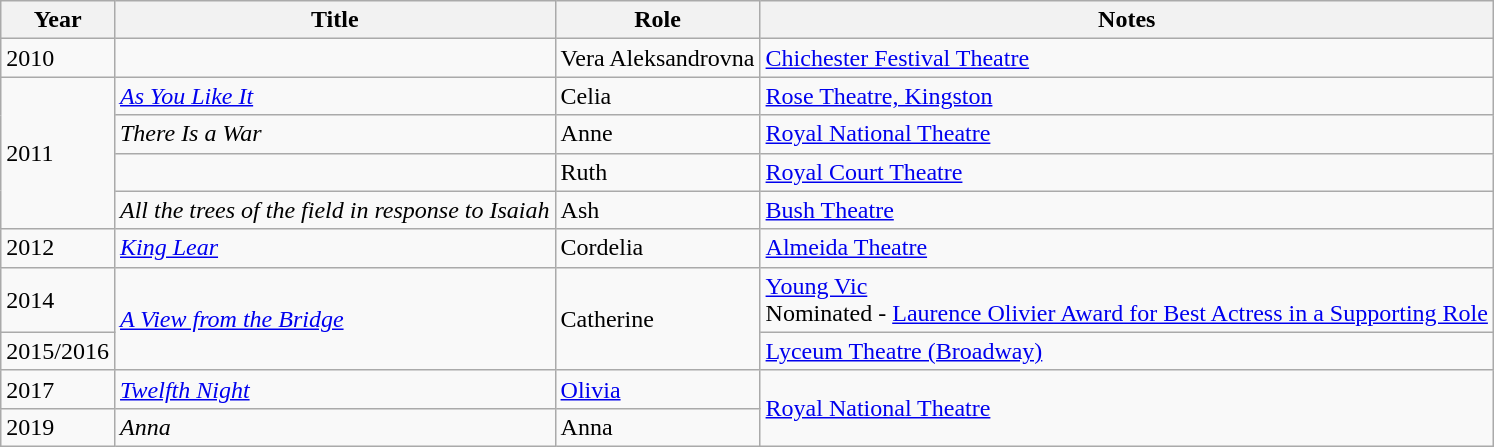<table class="wikitable sortable">
<tr>
<th>Year</th>
<th>Title</th>
<th>Role</th>
<th class="unsortable">Notes</th>
</tr>
<tr>
<td>2010</td>
<td><em></em></td>
<td>Vera Aleksandrovna</td>
<td><a href='#'>Chichester Festival Theatre</a></td>
</tr>
<tr>
<td rowspan="4">2011</td>
<td><em><a href='#'>As You Like It</a></em></td>
<td>Celia</td>
<td><a href='#'>Rose Theatre, Kingston</a></td>
</tr>
<tr>
<td><em>There Is a War</em></td>
<td>Anne</td>
<td><a href='#'>Royal National Theatre</a></td>
</tr>
<tr>
<td><em></em></td>
<td>Ruth</td>
<td><a href='#'>Royal Court Theatre</a></td>
</tr>
<tr>
<td><em>All the trees of the field in response to Isaiah</em></td>
<td>Ash</td>
<td><a href='#'>Bush Theatre</a></td>
</tr>
<tr>
<td>2012</td>
<td><em><a href='#'>King Lear</a></em></td>
<td>Cordelia</td>
<td><a href='#'>Almeida Theatre</a></td>
</tr>
<tr>
<td>2014</td>
<td rowspan="2"><em><a href='#'>A View from the Bridge</a></em></td>
<td rowspan="2">Catherine</td>
<td><a href='#'>Young Vic</a><br>Nominated - <a href='#'>Laurence Olivier Award for Best Actress in a Supporting Role</a></td>
</tr>
<tr>
<td>2015/2016</td>
<td><a href='#'>Lyceum Theatre (Broadway)</a></td>
</tr>
<tr>
<td>2017</td>
<td><em><a href='#'>Twelfth Night</a></em></td>
<td><a href='#'>Olivia</a></td>
<td rowspan="2"><a href='#'>Royal National Theatre</a></td>
</tr>
<tr>
<td>2019</td>
<td><em>Anna</em></td>
<td>Anna</td>
</tr>
</table>
